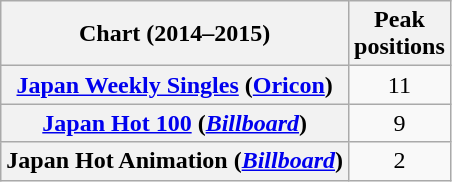<table class="wikitable sortable plainrowheaders" style="text-align:center;">
<tr>
<th scope="col">Chart (2014–2015)</th>
<th scope="col">Peak<br>positions</th>
</tr>
<tr>
<th scope="row"><a href='#'>Japan Weekly Singles</a> (<a href='#'>Oricon</a>)</th>
<td>11</td>
</tr>
<tr>
<th scope="row"><a href='#'>Japan Hot 100</a> (<em><a href='#'>Billboard</a></em>)</th>
<td>9</td>
</tr>
<tr>
<th scope="row">Japan Hot Animation (<em><a href='#'>Billboard</a></em>)</th>
<td>2</td>
</tr>
</table>
